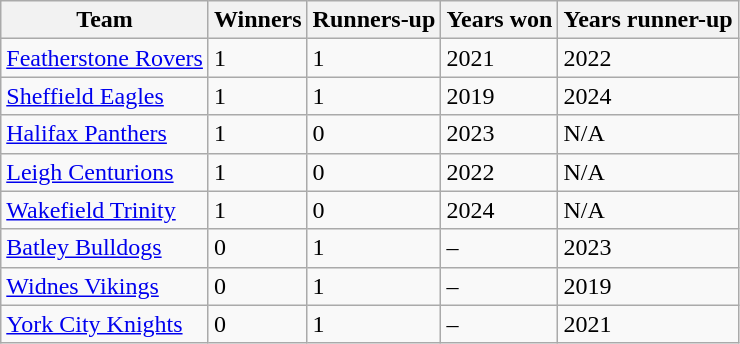<table class="wikitable sortable">
<tr>
<th>Team</th>
<th>Winners</th>
<th>Runners-up</th>
<th>Years won</th>
<th>Years runner-up</th>
</tr>
<tr>
<td> <a href='#'>Featherstone Rovers</a></td>
<td>1</td>
<td>1</td>
<td>2021</td>
<td>2022</td>
</tr>
<tr>
<td> <a href='#'>Sheffield Eagles</a></td>
<td>1</td>
<td>1</td>
<td>2019</td>
<td>2024</td>
</tr>
<tr>
<td> <a href='#'>Halifax Panthers</a></td>
<td>1</td>
<td>0</td>
<td>2023</td>
<td>N/A</td>
</tr>
<tr>
<td> <a href='#'>Leigh Centurions</a></td>
<td>1</td>
<td>0</td>
<td>2022</td>
<td>N/A</td>
</tr>
<tr>
<td> <a href='#'>Wakefield Trinity</a></td>
<td>1</td>
<td>0</td>
<td>2024</td>
<td>N/A</td>
</tr>
<tr>
<td> <a href='#'>Batley Bulldogs</a></td>
<td>0</td>
<td>1</td>
<td>–</td>
<td>2023</td>
</tr>
<tr>
<td> <a href='#'>Widnes Vikings</a></td>
<td>0</td>
<td>1</td>
<td>–</td>
<td>2019</td>
</tr>
<tr>
<td> <a href='#'>York City Knights</a></td>
<td>0</td>
<td>1</td>
<td>–</td>
<td>2021</td>
</tr>
</table>
